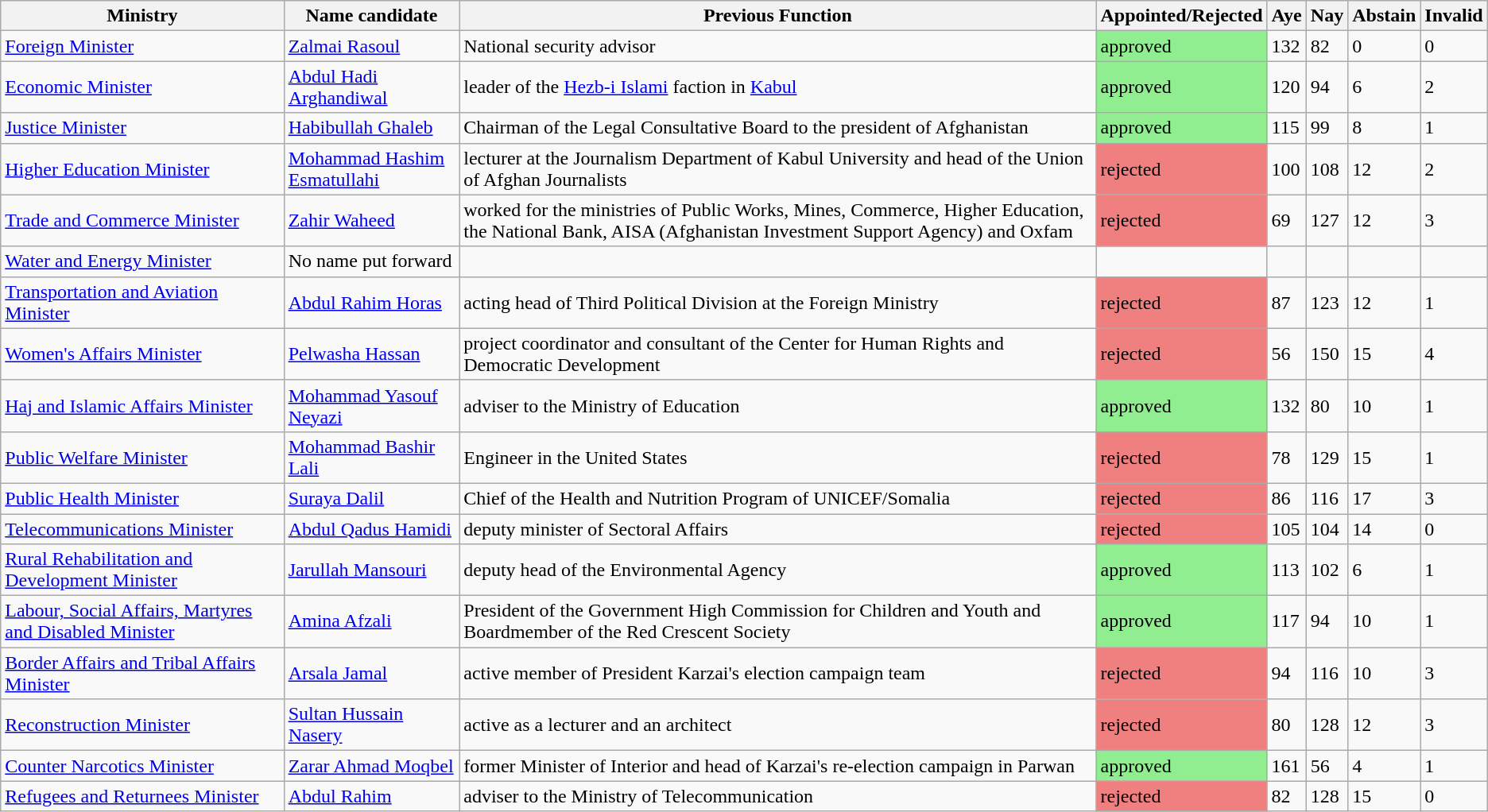<table class="wikitable sortable">
<tr>
<th>Ministry</th>
<th>Name candidate</th>
<th>Previous Function</th>
<th>Appointed/Rejected </th>
<th>Aye</th>
<th>Nay</th>
<th>Abstain</th>
<th>Invalid</th>
</tr>
<tr>
<td><a href='#'>Foreign Minister</a></td>
<td><a href='#'>Zalmai Rasoul</a></td>
<td>National security advisor</td>
<td bgcolor=#90EE90>approved</td>
<td>132</td>
<td>82</td>
<td>0</td>
<td>0</td>
</tr>
<tr>
<td><a href='#'>Economic Minister</a></td>
<td><a href='#'>Abdul Hadi Arghandiwal</a></td>
<td>leader of the <a href='#'>Hezb-i Islami</a> faction in <a href='#'>Kabul</a></td>
<td bgcolor=#90EE90>approved</td>
<td>120</td>
<td>94</td>
<td>6</td>
<td>2</td>
</tr>
<tr>
<td><a href='#'>Justice Minister</a></td>
<td><a href='#'>Habibullah Ghaleb</a></td>
<td>Chairman of the Legal Consultative Board to the president of Afghanistan</td>
<td bgcolor=#90EE90>approved</td>
<td>115</td>
<td>99</td>
<td>8</td>
<td>1</td>
</tr>
<tr>
<td><a href='#'>Higher Education Minister</a></td>
<td><a href='#'>Mohammad Hashim Esmatullahi</a></td>
<td>lecturer at the Journalism Department of Kabul University and head of the Union of Afghan Journalists</td>
<td bgcolor=#F08080>rejected</td>
<td>100</td>
<td>108</td>
<td>12</td>
<td>2</td>
</tr>
<tr>
<td><a href='#'>Trade and Commerce Minister</a></td>
<td><a href='#'>Zahir Waheed</a></td>
<td>worked for the ministries of Public Works, Mines, Commerce, Higher Education, the National Bank, AISA (Afghanistan Investment Support Agency) and Oxfam</td>
<td bgcolor=#F08080>rejected</td>
<td>69</td>
<td>127</td>
<td>12</td>
<td>3</td>
</tr>
<tr>
<td><a href='#'>Water and Energy Minister</a></td>
<td>No name put forward</td>
<td></td>
<td></td>
<td></td>
<td></td>
<td></td>
<td></td>
</tr>
<tr>
<td><a href='#'>Transportation and Aviation Minister</a></td>
<td><a href='#'>Abdul Rahim Horas</a></td>
<td>acting head of Third Political Division at the Foreign Ministry</td>
<td bgcolor=#F08080>rejected</td>
<td>87</td>
<td>123</td>
<td>12</td>
<td>1</td>
</tr>
<tr>
<td><a href='#'>Women's Affairs Minister</a></td>
<td><a href='#'>Pelwasha Hassan</a></td>
<td>project coordinator and consultant of the Center for Human Rights and Democratic Development</td>
<td bgcolor=#F08080>rejected</td>
<td>56</td>
<td>150</td>
<td>15</td>
<td>4</td>
</tr>
<tr>
<td><a href='#'>Haj and Islamic Affairs Minister</a></td>
<td><a href='#'>Mohammad Yasouf Neyazi</a></td>
<td>adviser to the Ministry of Education</td>
<td bgcolor=#90EE90>approved</td>
<td>132</td>
<td>80</td>
<td>10</td>
<td>1</td>
</tr>
<tr>
<td><a href='#'>Public Welfare Minister</a></td>
<td><a href='#'>Mohammad Bashir Lali</a></td>
<td>Engineer in the United States</td>
<td bgcolor=#F08080>rejected</td>
<td>78</td>
<td>129</td>
<td>15</td>
<td>1</td>
</tr>
<tr>
<td><a href='#'>Public Health Minister</a></td>
<td><a href='#'>Suraya Dalil</a></td>
<td>Chief of the Health and Nutrition Program of UNICEF/Somalia</td>
<td bgcolor=#F08080>rejected</td>
<td>86</td>
<td>116</td>
<td>17</td>
<td>3</td>
</tr>
<tr>
<td><a href='#'>Telecommunications Minister</a></td>
<td><a href='#'>Abdul Qadus Hamidi</a></td>
<td>deputy minister of Sectoral Affairs</td>
<td bgcolor=#F08080>rejected</td>
<td>105</td>
<td>104</td>
<td>14</td>
<td>0</td>
</tr>
<tr>
<td><a href='#'>Rural Rehabilitation and Development Minister</a></td>
<td><a href='#'>Jarullah Mansouri</a></td>
<td>deputy head of the Environmental Agency</td>
<td bgcolor=#90EE90>approved</td>
<td>113</td>
<td>102</td>
<td>6</td>
<td>1</td>
</tr>
<tr>
<td><a href='#'>Labour, Social Affairs, Martyres and Disabled Minister</a></td>
<td><a href='#'>Amina Afzali</a></td>
<td>President of the Government High Commission for Children and Youth and Boardmember of the Red Crescent Society</td>
<td bgcolor=#90EE90>approved</td>
<td>117</td>
<td>94</td>
<td>10</td>
<td>1</td>
</tr>
<tr>
<td><a href='#'>Border Affairs and Tribal Affairs Minister</a></td>
<td><a href='#'>Arsala Jamal</a></td>
<td>active member of President Karzai's election campaign team</td>
<td bgcolor=#F08080>rejected</td>
<td>94</td>
<td>116</td>
<td>10</td>
<td>3</td>
</tr>
<tr>
<td><a href='#'>Reconstruction Minister</a></td>
<td><a href='#'>Sultan Hussain Nasery</a></td>
<td>active as a lecturer and an architect</td>
<td bgcolor=#F08080>rejected</td>
<td>80</td>
<td>128</td>
<td>12</td>
<td>3</td>
</tr>
<tr>
<td><a href='#'>Counter Narcotics Minister</a></td>
<td><a href='#'>Zarar Ahmad Moqbel</a></td>
<td>former Minister of Interior and head of Karzai's re-election campaign in Parwan</td>
<td bgcolor=#90EE90>approved</td>
<td>161</td>
<td>56</td>
<td>4</td>
<td>1</td>
</tr>
<tr>
<td><a href='#'>Refugees and Returnees Minister</a></td>
<td><a href='#'>Abdul Rahim</a></td>
<td>adviser to the Ministry of Telecommunication</td>
<td bgcolor=#F08080>rejected</td>
<td>82</td>
<td>128</td>
<td>15</td>
<td>0</td>
</tr>
</table>
